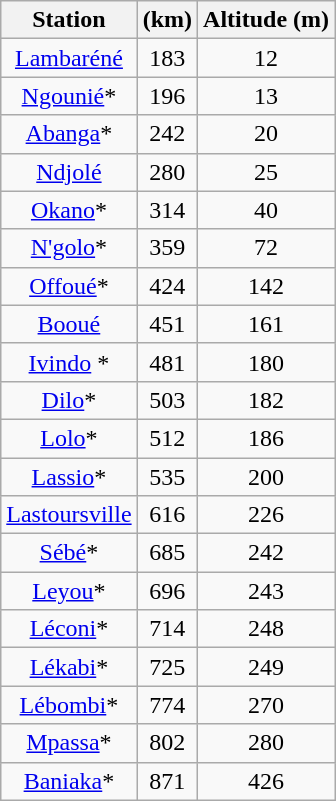<table class="wikitable" style="text-align:center;">
<tr>
<th>Station</th>
<th>(km)</th>
<th>Altitude (m)</th>
</tr>
<tr>
<td><a href='#'>Lambaréné</a></td>
<td>183</td>
<td>12</td>
</tr>
<tr>
<td><a href='#'>Ngounié</a>*</td>
<td>196</td>
<td>13</td>
</tr>
<tr>
<td><a href='#'>Abanga</a>*</td>
<td>242</td>
<td>20</td>
</tr>
<tr>
<td><a href='#'>Ndjolé</a></td>
<td>280</td>
<td>25</td>
</tr>
<tr>
<td><a href='#'>Okano</a>*</td>
<td>314</td>
<td>40</td>
</tr>
<tr>
<td><a href='#'>N'golo</a>*</td>
<td>359</td>
<td>72</td>
</tr>
<tr>
<td><a href='#'>Offoué</a>*</td>
<td>424</td>
<td>142</td>
</tr>
<tr>
<td><a href='#'>Booué</a></td>
<td>451</td>
<td>161</td>
</tr>
<tr>
<td><a href='#'>Ivindo</a> *</td>
<td>481</td>
<td>180</td>
</tr>
<tr>
<td><a href='#'>Dilo</a>*</td>
<td>503</td>
<td>182</td>
</tr>
<tr>
<td><a href='#'>Lolo</a>*</td>
<td>512</td>
<td>186</td>
</tr>
<tr>
<td><a href='#'>Lassio</a>*</td>
<td>535</td>
<td>200</td>
</tr>
<tr>
<td><a href='#'>Lastoursville</a></td>
<td>616</td>
<td>226</td>
</tr>
<tr>
<td><a href='#'>Sébé</a>*</td>
<td>685</td>
<td>242</td>
</tr>
<tr>
<td><a href='#'>Leyou</a>*</td>
<td>696</td>
<td>243</td>
</tr>
<tr>
<td><a href='#'>Léconi</a>*</td>
<td>714</td>
<td>248</td>
</tr>
<tr>
<td><a href='#'>Lékabi</a>*</td>
<td>725</td>
<td>249</td>
</tr>
<tr>
<td><a href='#'>Lébombi</a>*</td>
<td>774</td>
<td>270</td>
</tr>
<tr>
<td><a href='#'>Mpassa</a>*</td>
<td>802</td>
<td>280</td>
</tr>
<tr>
<td><a href='#'>Baniaka</a>*</td>
<td>871</td>
<td>426</td>
</tr>
</table>
